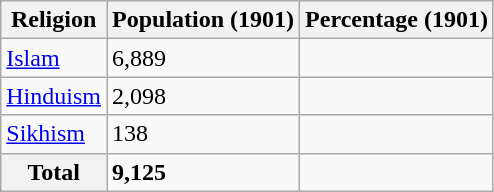<table class="wikitable sortable">
<tr>
<th>Religion</th>
<th>Population (1901)</th>
<th>Percentage (1901)</th>
</tr>
<tr>
<td><a href='#'>Islam</a> </td>
<td>6,889</td>
<td></td>
</tr>
<tr>
<td><a href='#'>Hinduism</a> </td>
<td>2,098</td>
<td></td>
</tr>
<tr>
<td><a href='#'>Sikhism</a> </td>
<td>138</td>
<td></td>
</tr>
<tr>
<th>Total</th>
<td><strong>9,125</strong></td>
<td><strong></strong></td>
</tr>
</table>
